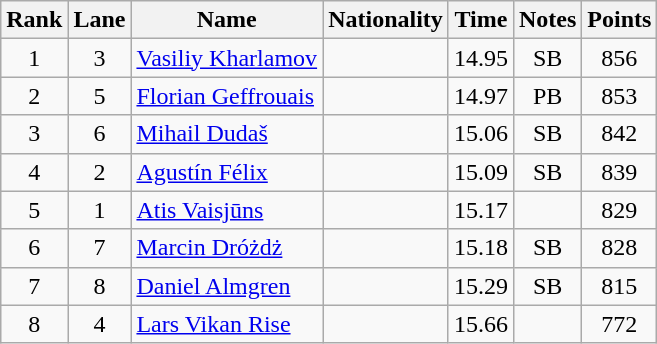<table class="wikitable sortable" style="text-align:center">
<tr>
<th>Rank</th>
<th>Lane</th>
<th>Name</th>
<th>Nationality</th>
<th>Time</th>
<th>Notes</th>
<th>Points</th>
</tr>
<tr>
<td>1</td>
<td>3</td>
<td align="left"><a href='#'>Vasiliy Kharlamov</a></td>
<td align=left></td>
<td>14.95</td>
<td>SB</td>
<td>856</td>
</tr>
<tr>
<td>2</td>
<td>5</td>
<td align="left"><a href='#'>Florian Geffrouais</a></td>
<td align=left></td>
<td>14.97</td>
<td>PB</td>
<td>853</td>
</tr>
<tr>
<td>3</td>
<td>6</td>
<td align="left"><a href='#'>Mihail Dudaš</a></td>
<td align=left></td>
<td>15.06</td>
<td>SB</td>
<td>842</td>
</tr>
<tr>
<td>4</td>
<td>2</td>
<td align="left"><a href='#'>Agustín Félix</a></td>
<td align=left></td>
<td>15.09</td>
<td>SB</td>
<td>839</td>
</tr>
<tr>
<td>5</td>
<td>1</td>
<td align="left"><a href='#'>Atis Vaisjūns</a></td>
<td align=left></td>
<td>15.17</td>
<td></td>
<td>829</td>
</tr>
<tr>
<td>6</td>
<td>7</td>
<td align="left"><a href='#'>Marcin Dróżdż</a></td>
<td align=left></td>
<td>15.18</td>
<td>SB</td>
<td>828</td>
</tr>
<tr>
<td>7</td>
<td>8</td>
<td align="left"><a href='#'>Daniel Almgren</a></td>
<td align=left></td>
<td>15.29</td>
<td>SB</td>
<td>815</td>
</tr>
<tr>
<td>8</td>
<td>4</td>
<td align="left"><a href='#'>Lars Vikan Rise</a></td>
<td align=left></td>
<td>15.66</td>
<td></td>
<td>772</td>
</tr>
</table>
